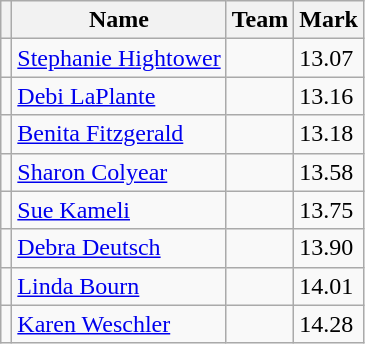<table class=wikitable>
<tr>
<th></th>
<th>Name</th>
<th>Team</th>
<th>Mark</th>
</tr>
<tr>
<td></td>
<td><a href='#'>Stephanie Hightower</a></td>
<td></td>
<td>13.07</td>
</tr>
<tr>
<td></td>
<td><a href='#'>Debi LaPlante</a></td>
<td></td>
<td>13.16</td>
</tr>
<tr>
<td></td>
<td><a href='#'>Benita Fitzgerald</a></td>
<td></td>
<td>13.18</td>
</tr>
<tr>
<td></td>
<td><a href='#'>Sharon Colyear</a></td>
<td></td>
<td>13.58</td>
</tr>
<tr>
<td></td>
<td><a href='#'>Sue Kameli</a></td>
<td></td>
<td>13.75</td>
</tr>
<tr>
<td></td>
<td><a href='#'>Debra Deutsch</a></td>
<td></td>
<td>13.90</td>
</tr>
<tr>
<td></td>
<td><a href='#'>Linda Bourn</a></td>
<td></td>
<td>14.01</td>
</tr>
<tr>
<td></td>
<td><a href='#'>Karen Weschler</a></td>
<td></td>
<td>14.28</td>
</tr>
</table>
